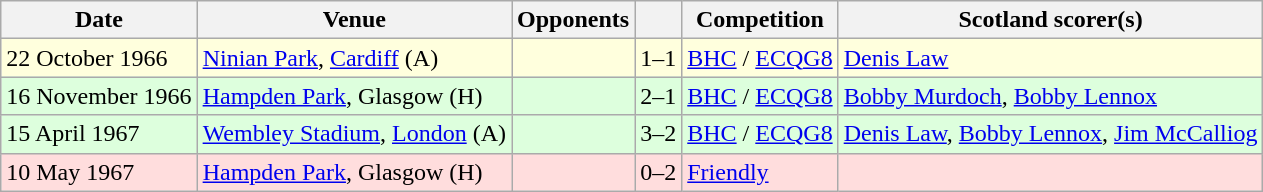<table class="wikitable">
<tr>
<th>Date</th>
<th>Venue</th>
<th>Opponents</th>
<th></th>
<th>Competition</th>
<th>Scotland scorer(s)</th>
</tr>
<tr bgcolor=#ffffdd>
<td>22 October 1966</td>
<td><a href='#'>Ninian Park</a>, <a href='#'>Cardiff</a> (A)</td>
<td></td>
<td align=center>1–1</td>
<td><a href='#'>BHC</a> / <a href='#'>ECQG8</a></td>
<td><a href='#'>Denis Law</a></td>
</tr>
<tr bgcolor=#ddffdd>
<td>16 November 1966</td>
<td><a href='#'>Hampden Park</a>, Glasgow (H)</td>
<td></td>
<td align=center>2–1</td>
<td><a href='#'>BHC</a> / <a href='#'>ECQG8</a></td>
<td><a href='#'>Bobby Murdoch</a>, <a href='#'>Bobby Lennox</a></td>
</tr>
<tr bgcolor=#ddffdd>
<td>15 April 1967</td>
<td><a href='#'>Wembley Stadium</a>, <a href='#'>London</a> (A)</td>
<td></td>
<td align=center>3–2</td>
<td><a href='#'>BHC</a> / <a href='#'>ECQG8</a></td>
<td><a href='#'>Denis Law</a>, <a href='#'>Bobby Lennox</a>, <a href='#'>Jim McCalliog</a></td>
</tr>
<tr bgcolor=#ffdddd>
<td>10 May 1967</td>
<td><a href='#'>Hampden Park</a>, Glasgow (H)</td>
<td></td>
<td align=center>0–2</td>
<td><a href='#'>Friendly</a></td>
<td></td>
</tr>
</table>
